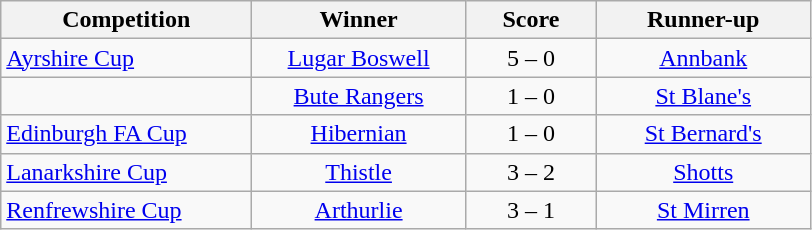<table class="wikitable" style="text-align: center;">
<tr>
<th width=160>Competition</th>
<th width=135>Winner</th>
<th width=80>Score</th>
<th width=135>Runner-up</th>
</tr>
<tr>
<td align=left><a href='#'>Ayrshire Cup</a></td>
<td><a href='#'>Lugar Boswell</a></td>
<td>5 – 0</td>
<td><a href='#'>Annbank</a></td>
</tr>
<tr>
<td align=left></td>
<td><a href='#'>Bute Rangers</a></td>
<td>1 – 0</td>
<td><a href='#'>St Blane's</a></td>
</tr>
<tr>
<td align=left><a href='#'>Edinburgh FA Cup</a></td>
<td><a href='#'>Hibernian</a></td>
<td>1 – 0</td>
<td><a href='#'>St Bernard's</a></td>
</tr>
<tr>
<td align=left><a href='#'>Lanarkshire Cup</a></td>
<td><a href='#'>Thistle</a></td>
<td>3 – 2</td>
<td><a href='#'>Shotts</a></td>
</tr>
<tr>
<td align=left><a href='#'>Renfrewshire Cup</a></td>
<td><a href='#'>Arthurlie</a></td>
<td>3 – 1</td>
<td><a href='#'>St Mirren</a></td>
</tr>
</table>
